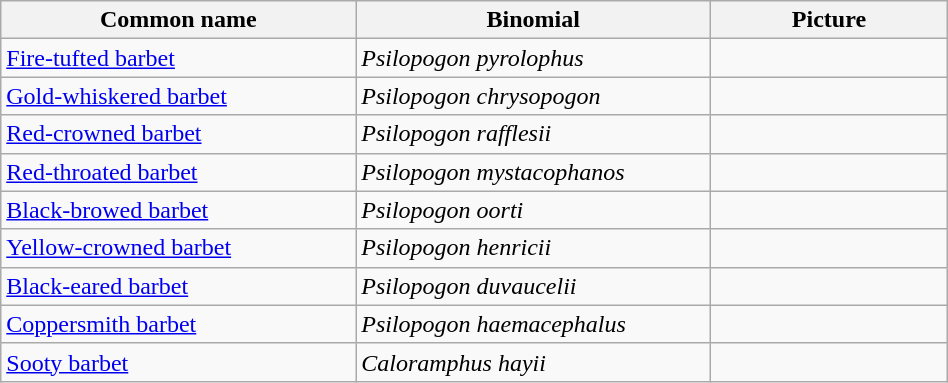<table width=50% class="wikitable">
<tr>
<th width=30%>Common name</th>
<th width=30%>Binomial</th>
<th width=20%>Picture</th>
</tr>
<tr>
<td><a href='#'>Fire-tufted barbet</a></td>
<td><em>Psilopogon pyrolophus</em></td>
<td></td>
</tr>
<tr>
<td><a href='#'>Gold-whiskered barbet</a></td>
<td><em>Psilopogon chrysopogon</em></td>
<td></td>
</tr>
<tr>
<td><a href='#'>Red-crowned barbet</a></td>
<td><em>Psilopogon rafflesii</em></td>
<td></td>
</tr>
<tr>
<td><a href='#'>Red-throated barbet</a></td>
<td><em>Psilopogon mystacophanos</em></td>
<td></td>
</tr>
<tr>
<td><a href='#'>Black-browed barbet</a></td>
<td><em>Psilopogon oorti</em></td>
<td></td>
</tr>
<tr>
<td><a href='#'>Yellow-crowned barbet</a></td>
<td><em>Psilopogon henricii</em></td>
<td></td>
</tr>
<tr>
<td><a href='#'>Black-eared barbet</a></td>
<td><em>Psilopogon duvaucelii</em></td>
<td></td>
</tr>
<tr>
<td><a href='#'>Coppersmith barbet</a></td>
<td><em>Psilopogon haemacephalus</em></td>
<td></td>
</tr>
<tr>
<td><a href='#'>Sooty barbet</a></td>
<td><em>Caloramphus hayii</em></td>
<td></td>
</tr>
</table>
